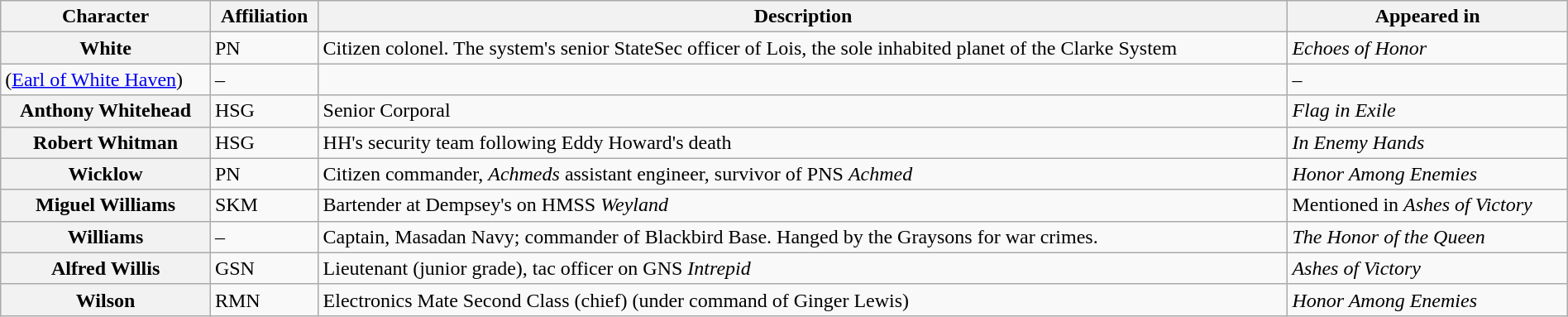<table class="wikitable" style="width: 100%">
<tr>
<th>Character</th>
<th>Affiliation</th>
<th>Description</th>
<th>Appeared in</th>
</tr>
<tr>
<th>White</th>
<td>PN</td>
<td>Citizen colonel. The system's senior StateSec officer of Lois, the sole inhabited planet of the Clarke System</td>
<td><em>Echoes of Honor</em></td>
</tr>
<tr>
<td>(<a href='#'>Earl of White Haven</a>)</td>
<td>–</td>
<td></td>
<td>–</td>
</tr>
<tr>
<th>Anthony Whitehead</th>
<td>HSG</td>
<td>Senior Corporal</td>
<td><em>Flag in Exile</em></td>
</tr>
<tr>
<th>Robert Whitman</th>
<td>HSG</td>
<td>HH's security team following Eddy Howard's death</td>
<td><em>In Enemy Hands</em></td>
</tr>
<tr>
<th>Wicklow</th>
<td>PN</td>
<td>Citizen commander, <em>Achmeds</em> assistant engineer, survivor of PNS <em>Achmed</em></td>
<td><em>Honor Among Enemies</em></td>
</tr>
<tr>
<th>Miguel Williams</th>
<td>SKM</td>
<td>Bartender at Dempsey's on HMSS <em>Weyland</em></td>
<td>Mentioned in <em>Ashes of Victory</em></td>
</tr>
<tr>
<th>Williams</th>
<td>–</td>
<td>Captain, Masadan Navy; commander of Blackbird Base. Hanged by the Graysons for war crimes.</td>
<td><em>The Honor of the Queen</em></td>
</tr>
<tr>
<th>Alfred Willis</th>
<td>GSN</td>
<td>Lieutenant (junior grade), tac officer on GNS <em>Intrepid</em></td>
<td><em>Ashes of Victory</em></td>
</tr>
<tr>
<th>Wilson</th>
<td>RMN</td>
<td>Electronics Mate Second Class (chief) (under command of Ginger Lewis)</td>
<td><em>Honor Among Enemies</em></td>
</tr>
</table>
